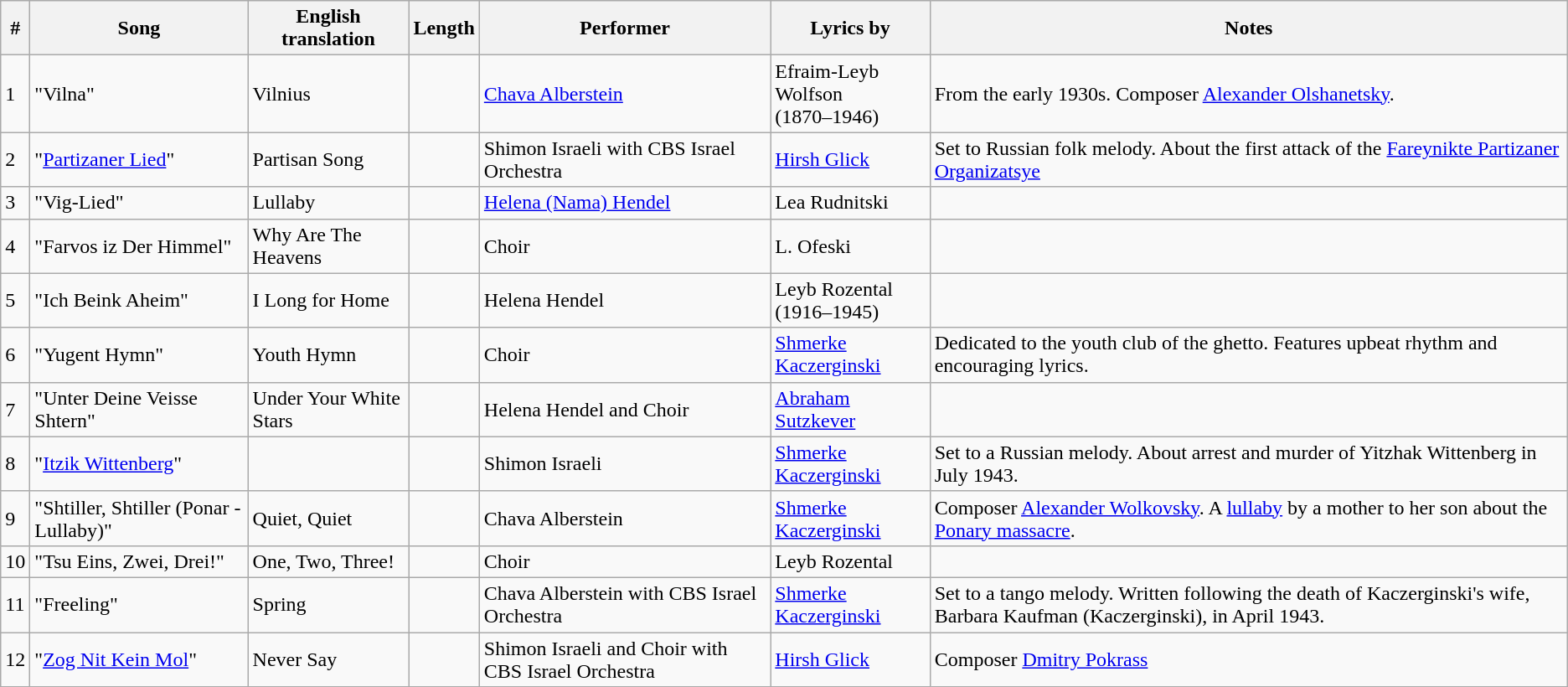<table class="sortable wikitable">
<tr>
<th>#</th>
<th>Song</th>
<th>English translation</th>
<th>Length</th>
<th>Performer</th>
<th>Lyrics by</th>
<th>Notes</th>
</tr>
<tr>
<td>1</td>
<td>"Vilna"</td>
<td>Vilnius</td>
<td></td>
<td><a href='#'>Chava Alberstein</a></td>
<td>Efraim-Leyb Wolfson<br>(1870–1946)</td>
<td>From the early 1930s. Composer <a href='#'>Alexander Olshanetsky</a>.</td>
</tr>
<tr>
<td>2</td>
<td>"<a href='#'>Partizaner Lied</a>"</td>
<td>Partisan Song</td>
<td></td>
<td>Shimon Israeli with CBS Israel Orchestra</td>
<td><a href='#'>Hirsh Glick</a></td>
<td>Set to Russian folk melody. About the first attack of the <a href='#'>Fareynikte Partizaner Organizatsye</a></td>
</tr>
<tr>
<td>3</td>
<td>"Vig-Lied"</td>
<td>Lullaby</td>
<td></td>
<td><a href='#'>Helena (Nama) Hendel</a></td>
<td>Lea Rudnitski</td>
<td></td>
</tr>
<tr>
<td>4</td>
<td>"Farvos iz Der Himmel"</td>
<td>Why Are The Heavens</td>
<td></td>
<td>Choir</td>
<td>L. Ofeski</td>
<td></td>
</tr>
<tr>
<td>5</td>
<td>"Ich Beink Aheim"</td>
<td>I Long for Home</td>
<td></td>
<td>Helena Hendel</td>
<td>Leyb Rozental <br>(1916–1945)</td>
<td></td>
</tr>
<tr>
<td>6</td>
<td>"Yugent Hymn"</td>
<td>Youth Hymn</td>
<td></td>
<td>Choir</td>
<td><a href='#'>Shmerke Kaczerginski</a></td>
<td>Dedicated to the youth club of the ghetto. Features upbeat rhythm and encouraging lyrics.</td>
</tr>
<tr>
<td>7</td>
<td>"Unter Deine Veisse Shtern"</td>
<td>Under Your White Stars</td>
<td></td>
<td>Helena Hendel and Choir</td>
<td><a href='#'>Abraham Sutzkever</a></td>
<td></td>
</tr>
<tr>
<td>8</td>
<td>"<a href='#'>Itzik Wittenberg</a>"</td>
<td></td>
<td></td>
<td>Shimon Israeli</td>
<td><a href='#'>Shmerke Kaczerginski</a></td>
<td>Set to a Russian melody. About arrest and murder of Yitzhak Wittenberg in July 1943.</td>
</tr>
<tr>
<td>9</td>
<td>"Shtiller, Shtiller (Ponar - Lullaby)"</td>
<td>Quiet, Quiet</td>
<td></td>
<td>Chava Alberstein</td>
<td><a href='#'>Shmerke Kaczerginski</a></td>
<td>Composer <a href='#'>Alexander Wolkovsky</a>. A <a href='#'>lullaby</a> by a mother to her son about the <a href='#'>Ponary massacre</a>.</td>
</tr>
<tr>
<td>10</td>
<td>"Tsu Eins, Zwei, Drei!"</td>
<td>One, Two, Three!</td>
<td></td>
<td>Choir</td>
<td>Leyb Rozental</td>
<td></td>
</tr>
<tr>
<td>11</td>
<td>"Freeling"</td>
<td>Spring</td>
<td></td>
<td>Chava Alberstein with CBS Israel Orchestra</td>
<td><a href='#'>Shmerke Kaczerginski</a></td>
<td>Set to a tango melody. Written following the death of Kaczerginski's wife, Barbara Kaufman (Kaczerginski), in April 1943.</td>
</tr>
<tr>
<td>12</td>
<td>"<a href='#'>Zog Nit Kein Mol</a>"</td>
<td>Never Say</td>
<td></td>
<td>Shimon Israeli and Choir with CBS Israel Orchestra</td>
<td><a href='#'>Hirsh Glick</a></td>
<td>Composer <a href='#'>Dmitry Pokrass</a></td>
</tr>
</table>
